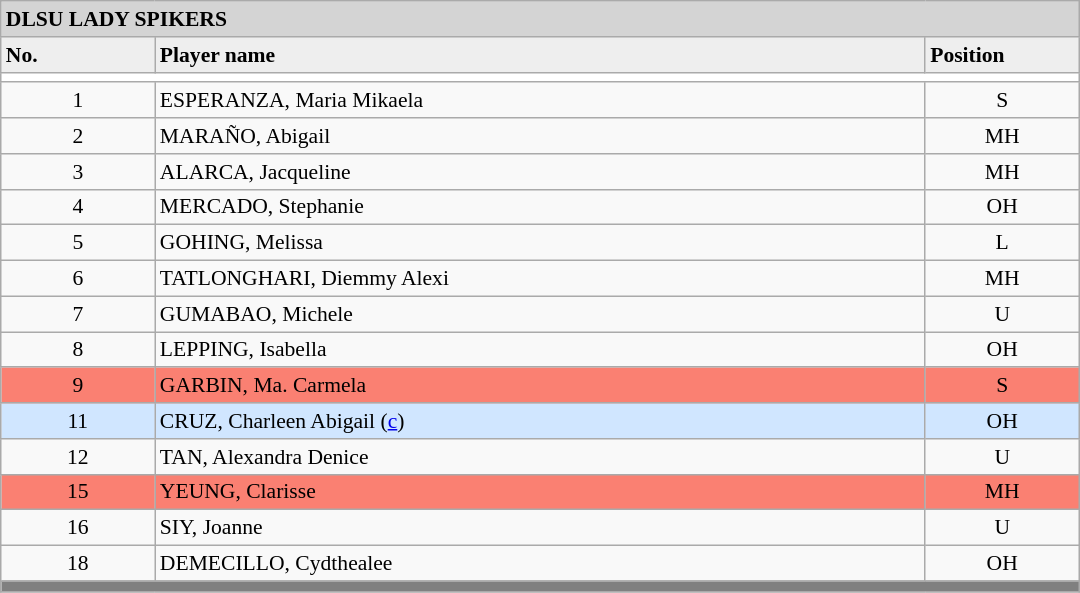<table class="wikitable collapsible collapsed" style="font-size:90%;width:50em;">
<tr>
<th style="background:#D4D4D4; text-align:left;" colspan=3> DLSU LADY SPIKERS</th>
</tr>
<tr style="background:#EEEEEE; font-weight:bold;">
<td width=10%>No.</td>
<td width=50%>Player name</td>
<td width=10%>Position</td>
</tr>
<tr style="background:#FFFFFF;">
<td colspan=3 style="text-align:center"></td>
</tr>
<tr>
<td style="text-align:center">1</td>
<td>ESPERANZA, Maria Mikaela</td>
<td style="text-align:center">S</td>
</tr>
<tr>
<td style="text-align:center">2</td>
<td>MARAÑO, Abigail</td>
<td style="text-align:center">MH</td>
</tr>
<tr>
<td style="text-align:center">3</td>
<td>ALARCA, Jacqueline</td>
<td style="text-align:center">MH</td>
</tr>
<tr>
<td style="text-align:center">4</td>
<td>MERCADO, Stephanie</td>
<td style="text-align:center">OH</td>
</tr>
<tr>
<td style="text-align:center">5</td>
<td>GOHING, Melissa</td>
<td style="text-align:center">L</td>
</tr>
<tr>
<td style="text-align:center">6</td>
<td>TATLONGHARI, Diemmy Alexi</td>
<td style="text-align:center">MH</td>
</tr>
<tr>
<td style="text-align:center">7</td>
<td>GUMABAO, Michele</td>
<td style="text-align:center">U</td>
</tr>
<tr>
<td style="text-align:center">8</td>
<td>LEPPING, Isabella</td>
<td style="text-align:center">OH</td>
</tr>
<tr style="background:salmon">
<td style="text-align:center">9</td>
<td>GARBIN, Ma. Carmela</td>
<td style="text-align:center">S</td>
</tr>
<tr style="background:#D0E6FF">
<td style="text-align:center">11</td>
<td>CRUZ, Charleen Abigail (<a href='#'>c</a>)</td>
<td style="text-align:center">OH</td>
</tr>
<tr>
<td style="text-align:center">12</td>
<td>TAN, Alexandra Denice</td>
<td style="text-align:center">U</td>
</tr>
<tr style="background:salmon">
<td style="text-align:center">15</td>
<td>YEUNG, Clarisse</td>
<td style="text-align:center">MH</td>
</tr>
<tr>
<td style="text-align:center">16</td>
<td>SIY, Joanne</td>
<td style="text-align:center">U</td>
</tr>
<tr>
<td style="text-align:center">18</td>
<td>DEMECILLO, Cydthealee</td>
<td style="text-align:center">OH</td>
</tr>
<tr>
<th style="background:gray;" colspan=3></th>
</tr>
<tr>
</tr>
</table>
